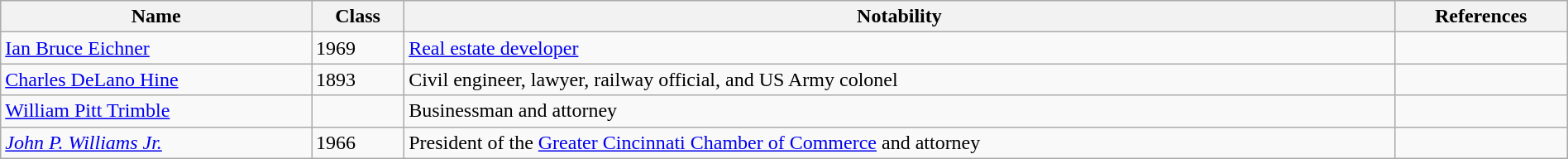<table class="wikitable sortable" " style="width:100%;">
<tr>
<th>Name</th>
<th>Class</th>
<th>Notability</th>
<th>References</th>
</tr>
<tr>
<td><a href='#'>Ian Bruce Eichner</a></td>
<td>1969</td>
<td><a href='#'>Real estate developer</a></td>
<td></td>
</tr>
<tr>
<td><a href='#'>Charles DeLano Hine</a></td>
<td>1893</td>
<td>Civil engineer, lawyer, railway official, and US Army colonel</td>
<td></td>
</tr>
<tr>
<td><a href='#'>William Pitt Trimble</a></td>
<td></td>
<td>Businessman and attorney</td>
<td></td>
</tr>
<tr>
<td><em><a href='#'>John P. Williams Jr.</a></em></td>
<td>1966</td>
<td>President of the <a href='#'>Greater Cincinnati Chamber of Commerce</a> and attorney</td>
<td></td>
</tr>
</table>
